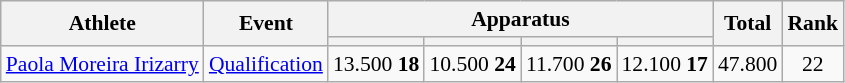<table class="wikitable" style="font-size:90%">
<tr>
<th rowspan=2>Athlete</th>
<th rowspan=2>Event</th>
<th colspan =4>Apparatus</th>
<th rowspan=2>Total</th>
<th rowspan=2>Rank</th>
</tr>
<tr style="font-size:95%">
<th></th>
<th></th>
<th></th>
<th></th>
</tr>
<tr align=center>
<td align=left><a href='#'>Paola Moreira Irizarry</a></td>
<td align=left><a href='#'>Qualification</a></td>
<td>13.500	<strong>18	</strong></td>
<td>10.500	<strong>24</strong></td>
<td>11.700	<strong>26</strong></td>
<td>12.100	<strong>17</strong></td>
<td>47.800</td>
<td>22</td>
</tr>
</table>
